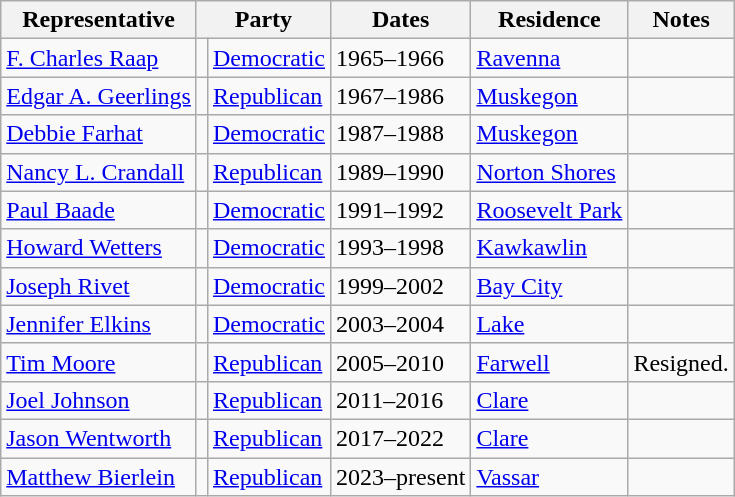<table class=wikitable>
<tr valign=bottom>
<th>Representative</th>
<th colspan="2">Party</th>
<th>Dates</th>
<th>Residence</th>
<th>Notes</th>
</tr>
<tr>
<td><a href='#'>F. Charles Raap</a></td>
<td bgcolor=></td>
<td><a href='#'>Democratic</a></td>
<td>1965–1966</td>
<td><a href='#'>Ravenna</a></td>
<td></td>
</tr>
<tr>
<td><a href='#'>Edgar A. Geerlings</a></td>
<td bgcolor=></td>
<td><a href='#'>Republican</a></td>
<td>1967–1986</td>
<td><a href='#'>Muskegon</a></td>
<td></td>
</tr>
<tr>
<td><a href='#'>Debbie Farhat</a></td>
<td bgcolor=></td>
<td><a href='#'>Democratic</a></td>
<td>1987–1988</td>
<td><a href='#'>Muskegon</a></td>
<td></td>
</tr>
<tr>
<td><a href='#'>Nancy L. Crandall</a></td>
<td bgcolor=></td>
<td><a href='#'>Republican</a></td>
<td>1989–1990</td>
<td><a href='#'>Norton Shores</a></td>
<td></td>
</tr>
<tr>
<td><a href='#'>Paul Baade</a></td>
<td bgcolor=></td>
<td><a href='#'>Democratic</a></td>
<td>1991–1992</td>
<td><a href='#'>Roosevelt Park</a></td>
<td></td>
</tr>
<tr>
<td><a href='#'>Howard Wetters</a></td>
<td bgcolor=></td>
<td><a href='#'>Democratic</a></td>
<td>1993–1998</td>
<td><a href='#'>Kawkawlin</a></td>
<td></td>
</tr>
<tr>
<td><a href='#'>Joseph Rivet</a></td>
<td bgcolor=></td>
<td><a href='#'>Democratic</a></td>
<td>1999–2002</td>
<td><a href='#'>Bay City</a></td>
<td></td>
</tr>
<tr>
<td><a href='#'>Jennifer Elkins</a></td>
<td bgcolor=></td>
<td><a href='#'>Democratic</a></td>
<td>2003–2004</td>
<td><a href='#'>Lake</a></td>
<td></td>
</tr>
<tr>
<td><a href='#'>Tim Moore</a></td>
<td bgcolor=></td>
<td><a href='#'>Republican</a></td>
<td>2005–2010</td>
<td><a href='#'>Farwell</a></td>
<td>Resigned.</td>
</tr>
<tr>
<td><a href='#'>Joel Johnson</a></td>
<td bgcolor=></td>
<td><a href='#'>Republican</a></td>
<td>2011–2016</td>
<td><a href='#'>Clare</a></td>
<td></td>
</tr>
<tr>
<td><a href='#'>Jason Wentworth</a></td>
<td bgcolor=></td>
<td><a href='#'>Republican</a></td>
<td>2017–2022</td>
<td><a href='#'>Clare</a></td>
<td></td>
</tr>
<tr>
<td><a href='#'>Matthew Bierlein</a></td>
<td bgcolor=></td>
<td><a href='#'>Republican</a></td>
<td>2023–present</td>
<td><a href='#'>Vassar</a></td>
<td></td>
</tr>
</table>
